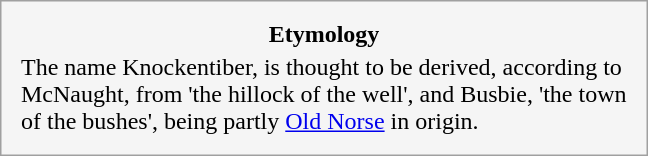<table style="float:left; margin:1em 1em 1em 1em; width:27em; border: 1px solid #a0a0a0; padding: 10px; background-color: #F5F5F5; text-align:left;">
<tr style="text-align:center;">
<td><strong>Etymology</strong></td>
</tr>
<tr style="text-align:left; font-size:x-medium;">
<td>The name Knockentiber, is thought to be derived, according to McNaught, from 'the hillock of the well', and Busbie, 'the town of the bushes', being partly <a href='#'>Old Norse</a> in origin.</td>
</tr>
</table>
